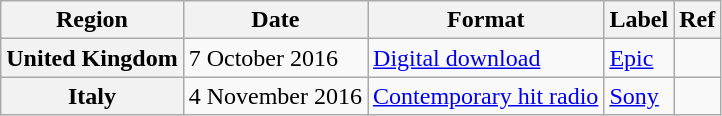<table class="wikitable plainrowheaders">
<tr>
<th scope="col">Region</th>
<th scope="col">Date</th>
<th scope="col">Format</th>
<th scope="col">Label</th>
<th scope="col">Ref</th>
</tr>
<tr>
<th scope="row">United Kingdom</th>
<td>7 October 2016</td>
<td><a href='#'>Digital download</a></td>
<td><a href='#'>Epic</a></td>
<td></td>
</tr>
<tr>
<th scope="row">Italy</th>
<td>4 November 2016</td>
<td><a href='#'>Contemporary hit radio</a></td>
<td><a href='#'>Sony</a></td>
<td></td>
</tr>
</table>
